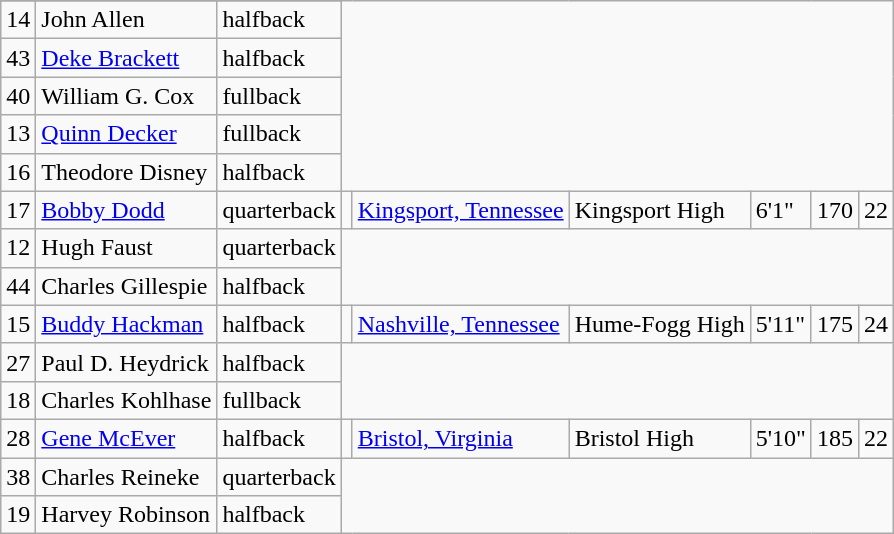<table class="wikitable">
<tr>
</tr>
<tr>
<td>14</td>
<td>John Allen</td>
<td>halfback</td>
</tr>
<tr>
<td>43</td>
<td><a href='#'>Deke Brackett</a></td>
<td>halfback</td>
</tr>
<tr>
<td>40</td>
<td>William G. Cox</td>
<td>fullback</td>
</tr>
<tr>
<td>13</td>
<td><a href='#'>Quinn Decker</a></td>
<td>fullback</td>
</tr>
<tr>
<td>16</td>
<td>Theodore Disney</td>
<td>halfback</td>
</tr>
<tr>
<td>17</td>
<td><a href='#'>Bobby Dodd</a></td>
<td>quarterback</td>
<td></td>
<td><a href='#'>Kingsport, Tennessee</a></td>
<td>Kingsport High</td>
<td>6'1"</td>
<td>170</td>
<td>22</td>
</tr>
<tr>
<td>12</td>
<td>Hugh Faust</td>
<td>quarterback</td>
</tr>
<tr>
<td>44</td>
<td>Charles Gillespie</td>
<td>halfback</td>
</tr>
<tr>
<td>15</td>
<td><a href='#'>Buddy Hackman</a></td>
<td>halfback</td>
<td></td>
<td><a href='#'>Nashville, Tennessee</a></td>
<td>Hume-Fogg High</td>
<td>5'11"</td>
<td>175</td>
<td>24</td>
</tr>
<tr>
<td>27</td>
<td>Paul D. Heydrick</td>
<td>halfback</td>
</tr>
<tr>
<td>18</td>
<td>Charles Kohlhase</td>
<td>fullback</td>
</tr>
<tr>
<td>28</td>
<td><a href='#'>Gene McEver</a></td>
<td>halfback</td>
<td></td>
<td><a href='#'>Bristol, Virginia</a></td>
<td>Bristol High</td>
<td>5'10"</td>
<td>185</td>
<td>22</td>
</tr>
<tr>
<td>38</td>
<td>Charles Reineke</td>
<td>quarterback</td>
</tr>
<tr>
<td>19</td>
<td>Harvey Robinson</td>
<td>halfback</td>
</tr>
</table>
